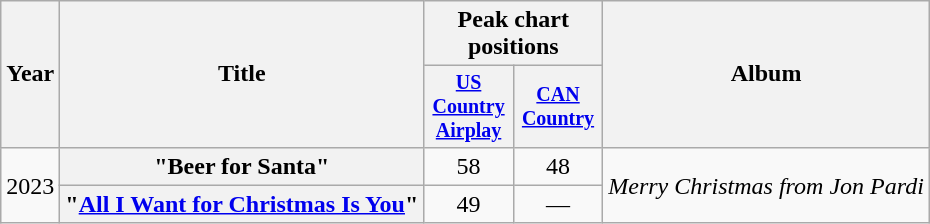<table class="wikitable plainrowheaders" style="text-align:center;">
<tr>
<th scope="col" rowspan="2">Year</th>
<th scope="col" rowspan="2">Title</th>
<th scope="col" colspan="2">Peak chart positions</th>
<th scope="col" rowspan="2">Album</th>
</tr>
<tr style="font-size:smaller;">
<th scope="col" style="width:4em;"><a href='#'>US Country Airplay</a><br></th>
<th scope="col" style="width:4em;"><a href='#'>CAN Country</a><br></th>
</tr>
<tr>
<td rowspan="2">2023</td>
<th scope="row">"Beer for Santa"<br></th>
<td>58</td>
<td>48</td>
<td rowspan="2"><em>Merry Christmas from Jon Pardi</em></td>
</tr>
<tr>
<th scope="row">"<a href='#'>All I Want for Christmas Is You</a>"<br></th>
<td>49</td>
<td>—</td>
</tr>
</table>
